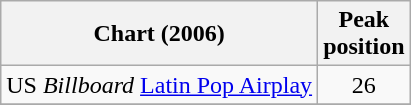<table class="wikitable">
<tr>
<th>Chart (2006)</th>
<th>Peak<br>position</th>
</tr>
<tr>
<td>US <em>Billboard</em> <a href='#'>Latin Pop Airplay</a></td>
<td align="center">26</td>
</tr>
<tr>
</tr>
</table>
